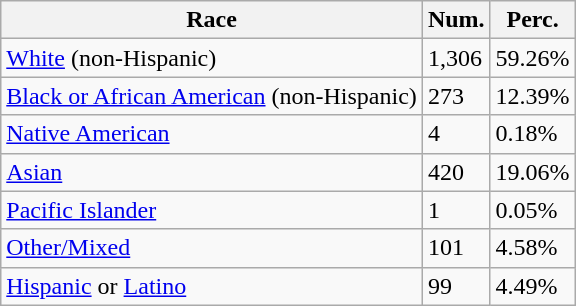<table class="wikitable">
<tr>
<th>Race</th>
<th>Num.</th>
<th>Perc.</th>
</tr>
<tr>
<td><a href='#'>White</a> (non-Hispanic)</td>
<td>1,306</td>
<td>59.26%</td>
</tr>
<tr>
<td><a href='#'>Black or African American</a> (non-Hispanic)</td>
<td>273</td>
<td>12.39%</td>
</tr>
<tr>
<td><a href='#'>Native American</a></td>
<td>4</td>
<td>0.18%</td>
</tr>
<tr>
<td><a href='#'>Asian</a></td>
<td>420</td>
<td>19.06%</td>
</tr>
<tr>
<td><a href='#'>Pacific Islander</a></td>
<td>1</td>
<td>0.05%</td>
</tr>
<tr>
<td><a href='#'>Other/Mixed</a></td>
<td>101</td>
<td>4.58%</td>
</tr>
<tr>
<td><a href='#'>Hispanic</a> or <a href='#'>Latino</a></td>
<td>99</td>
<td>4.49%</td>
</tr>
</table>
